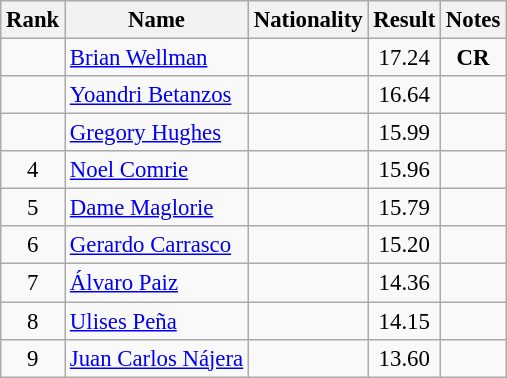<table class="wikitable sortable" style="text-align:center;font-size:95%">
<tr>
<th>Rank</th>
<th>Name</th>
<th>Nationality</th>
<th>Result</th>
<th>Notes</th>
</tr>
<tr>
<td></td>
<td align=left><a href='#'>Brian Wellman</a></td>
<td align=left></td>
<td>17.24</td>
<td><strong>CR</strong></td>
</tr>
<tr>
<td></td>
<td align=left><a href='#'>Yoandri Betanzos</a></td>
<td align=left></td>
<td>16.64</td>
<td></td>
</tr>
<tr>
<td></td>
<td align=left><a href='#'>Gregory Hughes</a></td>
<td align=left></td>
<td>15.99</td>
<td></td>
</tr>
<tr>
<td>4</td>
<td align=left><a href='#'>Noel Comrie</a></td>
<td align=left></td>
<td>15.96</td>
<td></td>
</tr>
<tr>
<td>5</td>
<td align=left><a href='#'>Dame Maglorie</a></td>
<td align=left></td>
<td>15.79</td>
<td></td>
</tr>
<tr>
<td>6</td>
<td align=left><a href='#'>Gerardo Carrasco</a></td>
<td align=left></td>
<td>15.20</td>
<td></td>
</tr>
<tr>
<td>7</td>
<td align=left><a href='#'>Álvaro Paiz</a></td>
<td align=left></td>
<td>14.36</td>
<td></td>
</tr>
<tr>
<td>8</td>
<td align=left><a href='#'>Ulises Peña</a></td>
<td align=left></td>
<td>14.15</td>
<td></td>
</tr>
<tr>
<td>9</td>
<td align=left><a href='#'>Juan Carlos Nájera</a></td>
<td align=left></td>
<td>13.60</td>
<td></td>
</tr>
</table>
